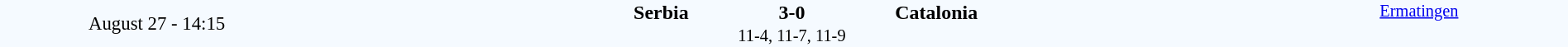<table style="width: 100%; background:#f5faff;" cellspacing="0">
<tr>
<td style=font-size:95% align=center rowspan=3 width=20%>August 27 - 14:15</td>
</tr>
<tr>
<td width=24% align=right><strong>Serbia</strong></td>
<td align=center width=13%><strong>3-0</strong></td>
<td width=24%><strong>Catalonia</strong></td>
<td style=font-size:85% rowspan=3 valign=top align=center><a href='#'>Ermatingen</a></td>
</tr>
<tr style=font-size:85%>
<td colspan=3 align=center>11-4, 11-7, 11-9</td>
</tr>
</table>
